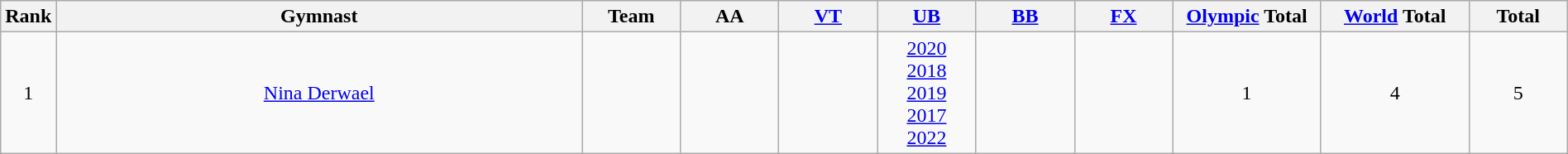<table class="wikitable sortable" width=100% style="text-align:center;">
<tr>
<th style="width:1.8em;">Rank</th>
<th class=unsortable>Gymnast</th>
<th style="width:4.5em;">Team</th>
<th style="width:4.5em;">AA</th>
<th style="width:4.5em;"><a href='#'>VT</a></th>
<th style="width:4.5em;"><a href='#'>UB</a></th>
<th style="width:4.5em;"><a href='#'>BB</a></th>
<th style="width:4.5em;"><a href='#'>FX</a></th>
<th style="width:7.0em;"><a href='#'>Olympic</a> Total</th>
<th style="width:7.0em;"><a href='#'>World</a> Total</th>
<th style="width:4.5em;">Total</th>
</tr>
<tr>
<td>1</td>
<td><a href='#'>Nina Derwael</a></td>
<td></td>
<td></td>
<td></td>
<td> <a href='#'>2020</a><br> <a href='#'>2018</a><br> <a href='#'>2019</a><br> <a href='#'>2017</a> <br> <a href='#'>2022</a></td>
<td></td>
<td></td>
<td>1</td>
<td>4</td>
<td>5</td>
</tr>
</table>
